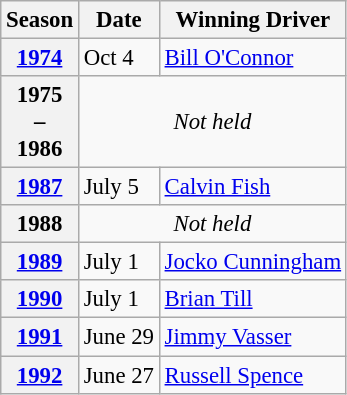<table class="wikitable" style="font-size: 95%;">
<tr>
<th>Season</th>
<th>Date</th>
<th>Winning Driver</th>
</tr>
<tr>
<th><a href='#'>1974</a></th>
<td>Oct 4</td>
<td> <a href='#'>Bill O'Connor</a></td>
</tr>
<tr>
<th>1975<br>–<br>1986</th>
<td colspan=2 align=center><em>Not held</em></td>
</tr>
<tr>
<th><a href='#'>1987</a></th>
<td>July 5</td>
<td> <a href='#'>Calvin Fish</a></td>
</tr>
<tr>
<th>1988</th>
<td colspan=2 align=center><em>Not held</em></td>
</tr>
<tr>
<th><a href='#'>1989</a></th>
<td>July 1</td>
<td> <a href='#'>Jocko Cunningham</a></td>
</tr>
<tr>
<th><a href='#'>1990</a></th>
<td>July 1</td>
<td> <a href='#'>Brian Till</a></td>
</tr>
<tr>
<th><a href='#'>1991</a></th>
<td>June 29</td>
<td> <a href='#'>Jimmy Vasser</a></td>
</tr>
<tr>
<th><a href='#'>1992</a></th>
<td>June 27</td>
<td> <a href='#'>Russell Spence</a></td>
</tr>
</table>
